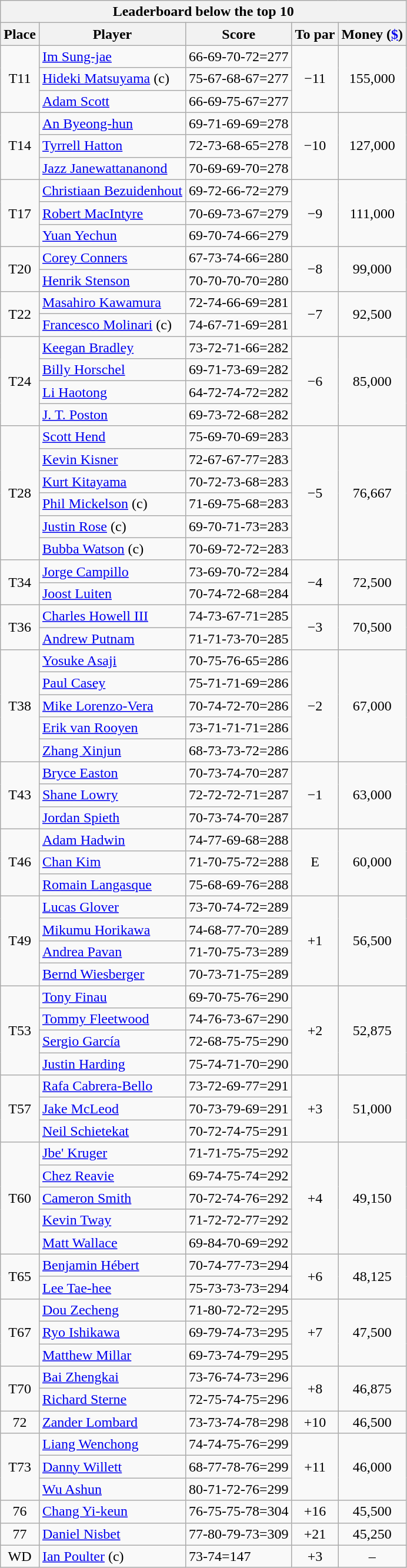<table class="collapsible collapsed wikitable" style="margin-top:-1px;">
<tr>
<th scope="col" colspan="6">Leaderboard below the top 10</th>
</tr>
<tr>
<th>Place</th>
<th>Player</th>
<th>Score</th>
<th>To par</th>
<th>Money (<a href='#'>$</a>)</th>
</tr>
<tr>
<td rowspan=3 align=center>T11</td>
<td> <a href='#'>Im Sung-jae</a></td>
<td>66-69-70-72=277</td>
<td rowspan=3 align=center>−11</td>
<td rowspan=3 align=center>155,000</td>
</tr>
<tr>
<td> <a href='#'>Hideki Matsuyama</a> (c)</td>
<td>75-67-68-67=277</td>
</tr>
<tr>
<td> <a href='#'>Adam Scott</a></td>
<td>66-69-75-67=277</td>
</tr>
<tr>
<td rowspan=3 align=center>T14</td>
<td> <a href='#'>An Byeong-hun</a></td>
<td>69-71-69-69=278</td>
<td rowspan=3 align=center>−10</td>
<td rowspan=3 align=center>127,000</td>
</tr>
<tr>
<td> <a href='#'>Tyrrell Hatton</a></td>
<td>72-73-68-65=278</td>
</tr>
<tr>
<td> <a href='#'>Jazz Janewattananond</a></td>
<td>70-69-69-70=278</td>
</tr>
<tr>
<td rowspan=3 align=center>T17</td>
<td> <a href='#'>Christiaan Bezuidenhout</a></td>
<td>69-72-66-72=279</td>
<td rowspan=3 align=center>−9</td>
<td rowspan=3 align=center>111,000</td>
</tr>
<tr>
<td> <a href='#'>Robert MacIntyre</a></td>
<td>70-69-73-67=279</td>
</tr>
<tr>
<td> <a href='#'>Yuan Yechun</a></td>
<td>69-70-74-66=279</td>
</tr>
<tr>
<td rowspan=2 align=center>T20</td>
<td> <a href='#'>Corey Conners</a></td>
<td>67-73-74-66=280</td>
<td rowspan=2 align=center>−8</td>
<td rowspan=2 align=center>99,000</td>
</tr>
<tr>
<td> <a href='#'>Henrik Stenson</a></td>
<td>70-70-70-70=280</td>
</tr>
<tr>
<td rowspan=2 align=center>T22</td>
<td> <a href='#'>Masahiro Kawamura</a></td>
<td>72-74-66-69=281</td>
<td rowspan=2 align=center>−7</td>
<td rowspan=2 align=center>92,500</td>
</tr>
<tr>
<td> <a href='#'>Francesco Molinari</a> (c)</td>
<td>74-67-71-69=281</td>
</tr>
<tr>
<td rowspan=4 align=center>T24</td>
<td> <a href='#'>Keegan Bradley</a></td>
<td>73-72-71-66=282</td>
<td rowspan=4 align=center>−6</td>
<td rowspan=4 align=center>85,000</td>
</tr>
<tr>
<td> <a href='#'>Billy Horschel</a></td>
<td>69-71-73-69=282</td>
</tr>
<tr>
<td> <a href='#'>Li Haotong</a></td>
<td>64-72-74-72=282</td>
</tr>
<tr>
<td> <a href='#'>J. T. Poston</a></td>
<td>69-73-72-68=282</td>
</tr>
<tr>
<td rowspan=6 align=center>T28</td>
<td> <a href='#'>Scott Hend</a></td>
<td>75-69-70-69=283</td>
<td rowspan=6 align=center>−5</td>
<td rowspan=6 align=center>76,667</td>
</tr>
<tr>
<td> <a href='#'>Kevin Kisner</a></td>
<td>72-67-67-77=283</td>
</tr>
<tr>
<td> <a href='#'>Kurt Kitayama</a></td>
<td>70-72-73-68=283</td>
</tr>
<tr>
<td> <a href='#'>Phil Mickelson</a> (c)</td>
<td>71-69-75-68=283</td>
</tr>
<tr>
<td> <a href='#'>Justin Rose</a> (c)</td>
<td>69-70-71-73=283</td>
</tr>
<tr>
<td> <a href='#'>Bubba Watson</a> (c)</td>
<td>70-69-72-72=283</td>
</tr>
<tr>
<td rowspan=2 align=center>T34</td>
<td> <a href='#'>Jorge Campillo</a></td>
<td>73-69-70-72=284</td>
<td rowspan=2 align=center>−4</td>
<td rowspan=2 align=center>72,500</td>
</tr>
<tr>
<td> <a href='#'>Joost Luiten</a></td>
<td>70-74-72-68=284</td>
</tr>
<tr>
<td rowspan=2 align=center>T36</td>
<td> <a href='#'>Charles Howell III</a></td>
<td>74-73-67-71=285</td>
<td rowspan=2 align=center>−3</td>
<td rowspan=2 align=center>70,500</td>
</tr>
<tr>
<td> <a href='#'>Andrew Putnam</a></td>
<td>71-71-73-70=285</td>
</tr>
<tr>
<td rowspan=5 align=center>T38</td>
<td> <a href='#'>Yosuke Asaji</a></td>
<td>70-75-76-65=286</td>
<td rowspan=5 align=center>−2</td>
<td rowspan=5 align=center>67,000</td>
</tr>
<tr>
<td> <a href='#'>Paul Casey</a></td>
<td>75-71-71-69=286</td>
</tr>
<tr>
<td> <a href='#'>Mike Lorenzo-Vera</a></td>
<td>70-74-72-70=286</td>
</tr>
<tr>
<td> <a href='#'>Erik van Rooyen</a></td>
<td>73-71-71-71=286</td>
</tr>
<tr>
<td> <a href='#'>Zhang Xinjun</a></td>
<td>68-73-73-72=286</td>
</tr>
<tr>
<td rowspan=3 align=center>T43</td>
<td> <a href='#'>Bryce Easton</a></td>
<td>70-73-74-70=287</td>
<td rowspan=3 align=center>−1</td>
<td rowspan=3 align=center>63,000</td>
</tr>
<tr>
<td> <a href='#'>Shane Lowry</a></td>
<td>72-72-72-71=287</td>
</tr>
<tr>
<td> <a href='#'>Jordan Spieth</a></td>
<td>70-73-74-70=287</td>
</tr>
<tr>
<td rowspan=3 align=center>T46</td>
<td> <a href='#'>Adam Hadwin</a></td>
<td>74-77-69-68=288</td>
<td rowspan=3 align=center>E</td>
<td rowspan=3 align=center>60,000</td>
</tr>
<tr>
<td> <a href='#'>Chan Kim</a></td>
<td>71-70-75-72=288</td>
</tr>
<tr>
<td> <a href='#'>Romain Langasque</a></td>
<td>75-68-69-76=288</td>
</tr>
<tr>
<td rowspan=4 align=center>T49</td>
<td> <a href='#'>Lucas Glover</a></td>
<td>73-70-74-72=289</td>
<td rowspan=4 align=center>+1</td>
<td rowspan=4 align=center>56,500</td>
</tr>
<tr>
<td> <a href='#'>Mikumu Horikawa</a></td>
<td>74-68-77-70=289</td>
</tr>
<tr>
<td> <a href='#'>Andrea Pavan</a></td>
<td>71-70-75-73=289</td>
</tr>
<tr>
<td> <a href='#'>Bernd Wiesberger</a></td>
<td>70-73-71-75=289</td>
</tr>
<tr>
<td rowspan=4 align=center>T53</td>
<td> <a href='#'>Tony Finau</a></td>
<td>69-70-75-76=290</td>
<td rowspan=4 align=center>+2</td>
<td rowspan=4 align=center>52,875</td>
</tr>
<tr>
<td> <a href='#'>Tommy Fleetwood</a></td>
<td>74-76-73-67=290</td>
</tr>
<tr>
<td> <a href='#'>Sergio García</a></td>
<td>72-68-75-75=290</td>
</tr>
<tr>
<td> <a href='#'>Justin Harding</a></td>
<td>75-74-71-70=290</td>
</tr>
<tr>
<td rowspan=3 align=center>T57</td>
<td> <a href='#'>Rafa Cabrera-Bello</a></td>
<td>73-72-69-77=291</td>
<td rowspan=3 align=center>+3</td>
<td rowspan=3 align=center>51,000</td>
</tr>
<tr>
<td> <a href='#'>Jake McLeod</a></td>
<td>70-73-79-69=291</td>
</tr>
<tr>
<td> <a href='#'>Neil Schietekat</a></td>
<td>70-72-74-75=291</td>
</tr>
<tr>
<td rowspan=5 align=center>T60</td>
<td> <a href='#'>Jbe' Kruger</a></td>
<td>71-71-75-75=292</td>
<td rowspan=5 align=center>+4</td>
<td rowspan=5 align=center>49,150</td>
</tr>
<tr>
<td> <a href='#'>Chez Reavie</a></td>
<td>69-74-75-74=292</td>
</tr>
<tr>
<td> <a href='#'>Cameron Smith</a></td>
<td>70-72-74-76=292</td>
</tr>
<tr>
<td> <a href='#'>Kevin Tway</a></td>
<td>71-72-72-77=292</td>
</tr>
<tr>
<td> <a href='#'>Matt Wallace</a></td>
<td>69-84-70-69=292</td>
</tr>
<tr>
<td rowspan=2 align=center>T65</td>
<td> <a href='#'>Benjamin Hébert</a></td>
<td>70-74-77-73=294</td>
<td rowspan=2 align=center>+6</td>
<td rowspan=2 align=center>48,125</td>
</tr>
<tr>
<td> <a href='#'>Lee Tae-hee</a></td>
<td>75-73-73-73=294</td>
</tr>
<tr>
<td rowspan=3 align=center>T67</td>
<td> <a href='#'>Dou Zecheng</a></td>
<td>71-80-72-72=295</td>
<td rowspan=3 align=center>+7</td>
<td rowspan=3 align=center>47,500</td>
</tr>
<tr>
<td> <a href='#'>Ryo Ishikawa</a></td>
<td>69-79-74-73=295</td>
</tr>
<tr>
<td> <a href='#'>Matthew Millar</a></td>
<td>69-73-74-79=295</td>
</tr>
<tr>
<td rowspan=2 align=center>T70</td>
<td> <a href='#'>Bai Zhengkai</a></td>
<td>73-76-74-73=296</td>
<td rowspan=2 align=center>+8</td>
<td rowspan=2 align=center>46,875</td>
</tr>
<tr>
<td> <a href='#'>Richard Sterne</a></td>
<td>72-75-74-75=296</td>
</tr>
<tr>
<td align=center>72</td>
<td> <a href='#'>Zander Lombard</a></td>
<td>73-73-74-78=298</td>
<td align=center>+10</td>
<td align=center>46,500</td>
</tr>
<tr>
<td rowspan=3 align=center>T73</td>
<td> <a href='#'>Liang Wenchong</a></td>
<td>74-74-75-76=299</td>
<td rowspan=3 align=center>+11</td>
<td rowspan=3 align=center>46,000</td>
</tr>
<tr>
<td> <a href='#'>Danny Willett</a></td>
<td>68-77-78-76=299</td>
</tr>
<tr>
<td> <a href='#'>Wu Ashun</a></td>
<td>80-71-72-76=299</td>
</tr>
<tr>
<td align=center>76</td>
<td> <a href='#'>Chang Yi-keun</a></td>
<td>76-75-75-78=304</td>
<td align=center>+16</td>
<td align=center>45,500</td>
</tr>
<tr>
<td align=center>77</td>
<td> <a href='#'>Daniel Nisbet</a></td>
<td>77-80-79-73=309</td>
<td align=center>+21</td>
<td align=center>45,250</td>
</tr>
<tr>
<td align=center>WD</td>
<td> <a href='#'>Ian Poulter</a> (c)</td>
<td>73-74=147</td>
<td align=center>+3</td>
<td align=center>–</td>
</tr>
</table>
